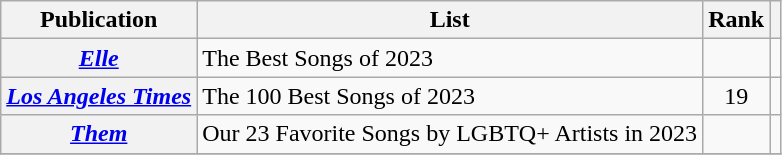<table class="wikitable sortable plainrowheaders">
<tr>
<th scope="col">Publication</th>
<th scope="col">List</th>
<th scope="col">Rank</th>
<th scope="col"></th>
</tr>
<tr>
<th scope="row"><em><a href='#'>Elle</a></em></th>
<td>The Best Songs of 2023</td>
<td></td>
<td style="text-align: center;"></td>
</tr>
<tr>
<th scope="row"><em><a href='#'>Los Angeles Times</a></em></th>
<td>The 100 Best Songs of 2023</td>
<td style="text-align: center;">19</td>
<td style="text-align: center;"></td>
</tr>
<tr>
<th scope="row"><em><a href='#'>Them</a></em></th>
<td>Our 23 Favorite Songs by LGBTQ+ Artists in 2023</td>
<td></td>
<td style="text-align: center;"></td>
</tr>
<tr>
</tr>
</table>
